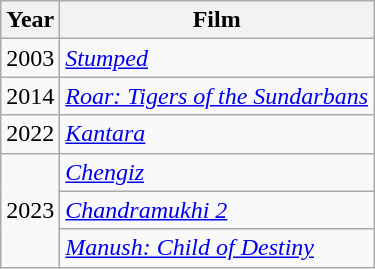<table class="wikitable sortable">
<tr>
<th>Year</th>
<th>Film</th>
</tr>
<tr>
<td>2003</td>
<td><em><a href='#'>Stumped</a></em></td>
</tr>
<tr>
<td>2014</td>
<td><em><a href='#'>Roar: Tigers of the Sundarbans</a></em></td>
</tr>
<tr>
<td>2022</td>
<td><em><a href='#'>Kantara</a></em></td>
</tr>
<tr>
<td rowspan="3">2023</td>
<td><em><a href='#'>Chengiz</a></em></td>
</tr>
<tr>
<td><em><a href='#'>Chandramukhi 2</a></em></td>
</tr>
<tr>
<td><em><a href='#'>Manush: Child of Destiny</a></em></td>
</tr>
</table>
